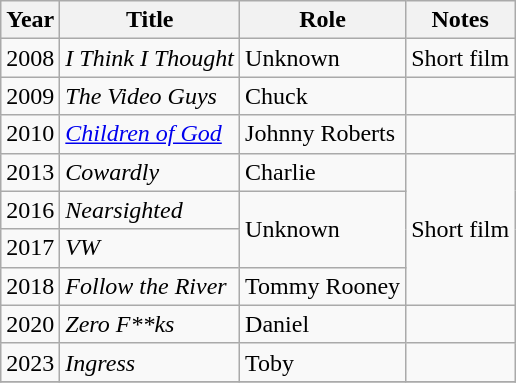<table class="wikitable sortable">
<tr>
<th>Year</th>
<th>Title</th>
<th>Role</th>
<th class="unsortable">Notes</th>
</tr>
<tr>
<td>2008</td>
<td><em>I Think I Thought</em></td>
<td>Unknown</td>
<td>Short film</td>
</tr>
<tr>
<td>2009</td>
<td><em>The Video Guys</em></td>
<td>Chuck</td>
<td></td>
</tr>
<tr>
<td>2010</td>
<td><em><a href='#'>Children of God</a></em></td>
<td>Johnny Roberts</td>
<td></td>
</tr>
<tr>
<td>2013</td>
<td><em>Cowardly</em></td>
<td>Charlie</td>
<td rowspan="4">Short film</td>
</tr>
<tr>
<td>2016</td>
<td><em>Nearsighted</em></td>
<td rowspan="2">Unknown</td>
</tr>
<tr>
<td>2017</td>
<td><em>VW</em></td>
</tr>
<tr>
<td>2018</td>
<td><em>Follow the River</em></td>
<td>Tommy Rooney</td>
</tr>
<tr>
<td>2020</td>
<td><em>Zero F**ks</em></td>
<td>Daniel</td>
<td></td>
</tr>
<tr>
<td>2023</td>
<td><em>Ingress</em></td>
<td>Toby</td>
<td></td>
</tr>
<tr>
</tr>
</table>
